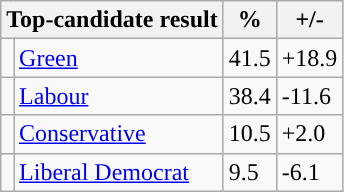<table class="wikitable">
<tr>
<th colspan="2">Top-candidate result</th>
<th>%</th>
<th>+/-</th>
</tr>
<tr>
<td style="background-color: "></td>
<td><a href='#'>Green</a></td>
<td>41.5</td>
<td>+18.9</td>
</tr>
<tr>
<td style="background-color: "></td>
<td><a href='#'>Labour</a></td>
<td>38.4</td>
<td>-11.6</td>
</tr>
<tr>
<td style="background-color: "></td>
<td><a href='#'>Conservative</a></td>
<td>10.5</td>
<td>+2.0</td>
</tr>
<tr>
<td style="background-color: "></td>
<td><a href='#'>Liberal Democrat</a></td>
<td>9.5</td>
<td>-6.1</td>
</tr>
</table>
